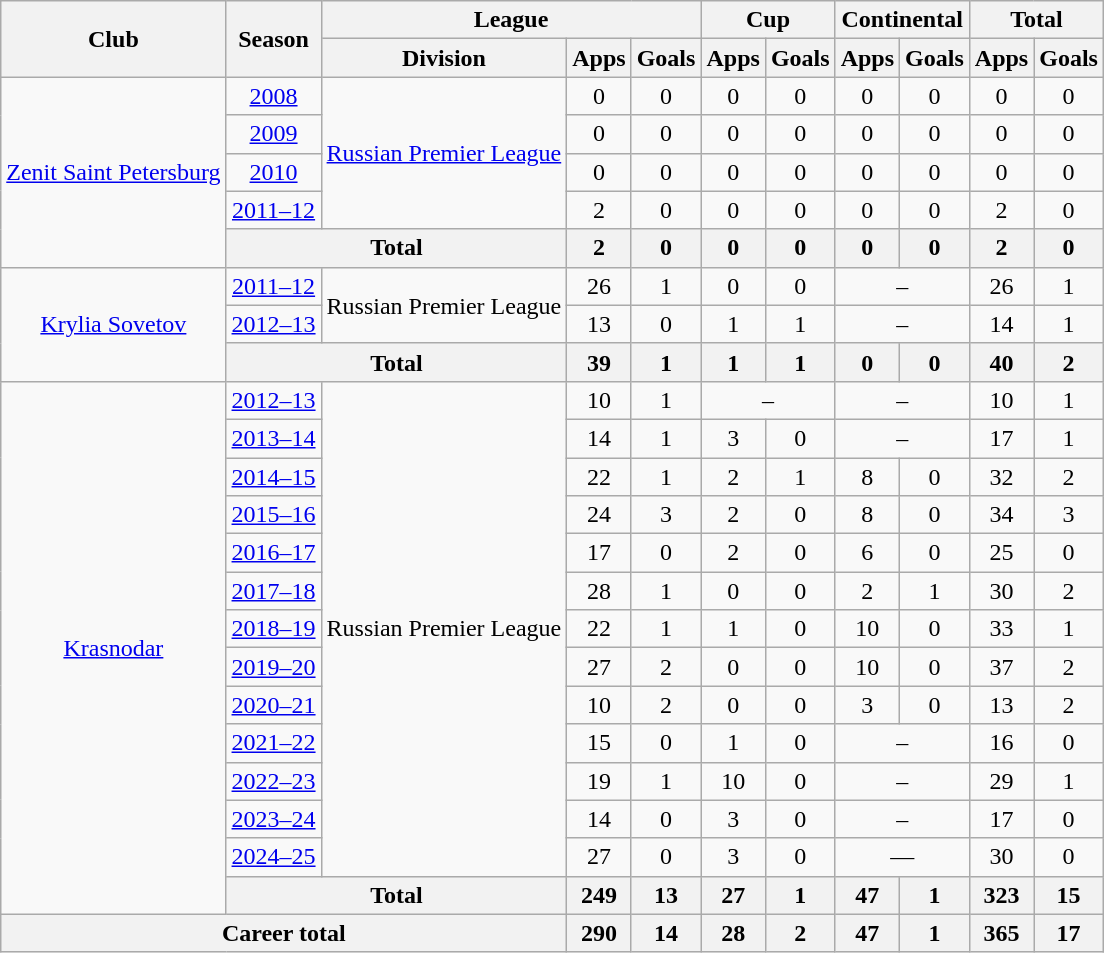<table class="wikitable" style="text-align: center;">
<tr>
<th rowspan=2>Club</th>
<th rowspan=2>Season</th>
<th colspan=3>League</th>
<th colspan=2>Cup</th>
<th colspan=2>Continental</th>
<th colspan=2>Total</th>
</tr>
<tr>
<th>Division</th>
<th>Apps</th>
<th>Goals</th>
<th>Apps</th>
<th>Goals</th>
<th>Apps</th>
<th>Goals</th>
<th>Apps</th>
<th>Goals</th>
</tr>
<tr>
<td rowspan=5><a href='#'>Zenit Saint Petersburg</a></td>
<td><a href='#'>2008</a></td>
<td rowspan=4><a href='#'>Russian Premier League</a></td>
<td>0</td>
<td>0</td>
<td>0</td>
<td>0</td>
<td>0</td>
<td>0</td>
<td>0</td>
<td>0</td>
</tr>
<tr>
<td><a href='#'>2009</a></td>
<td>0</td>
<td>0</td>
<td>0</td>
<td>0</td>
<td>0</td>
<td>0</td>
<td>0</td>
<td>0</td>
</tr>
<tr>
<td><a href='#'>2010</a></td>
<td>0</td>
<td>0</td>
<td>0</td>
<td>0</td>
<td>0</td>
<td>0</td>
<td>0</td>
<td>0</td>
</tr>
<tr>
<td><a href='#'>2011–12</a></td>
<td>2</td>
<td>0</td>
<td>0</td>
<td>0</td>
<td>0</td>
<td>0</td>
<td>2</td>
<td>0</td>
</tr>
<tr>
<th colspan=2>Total</th>
<th>2</th>
<th>0</th>
<th>0</th>
<th>0</th>
<th>0</th>
<th>0</th>
<th>2</th>
<th>0</th>
</tr>
<tr>
<td rowspan=3><a href='#'>Krylia Sovetov</a></td>
<td><a href='#'>2011–12</a></td>
<td rowspan=2>Russian Premier League</td>
<td>26</td>
<td>1</td>
<td>0</td>
<td>0</td>
<td colspan=2>–</td>
<td>26</td>
<td>1</td>
</tr>
<tr>
<td><a href='#'>2012–13</a></td>
<td>13</td>
<td>0</td>
<td>1</td>
<td>1</td>
<td colspan=2>–</td>
<td>14</td>
<td>1</td>
</tr>
<tr>
<th colspan=2>Total</th>
<th>39</th>
<th>1</th>
<th>1</th>
<th>1</th>
<th>0</th>
<th>0</th>
<th>40</th>
<th>2</th>
</tr>
<tr>
<td rowspan=14><a href='#'>Krasnodar</a></td>
<td><a href='#'>2012–13</a></td>
<td rowspan=13>Russian Premier League</td>
<td>10</td>
<td>1</td>
<td colspan=2>–</td>
<td colspan=2>–</td>
<td>10</td>
<td>1</td>
</tr>
<tr>
<td><a href='#'>2013–14</a></td>
<td>14</td>
<td>1</td>
<td>3</td>
<td>0</td>
<td colspan=2>–</td>
<td>17</td>
<td>1</td>
</tr>
<tr>
<td><a href='#'>2014–15</a></td>
<td>22</td>
<td>1</td>
<td>2</td>
<td>1</td>
<td>8</td>
<td>0</td>
<td>32</td>
<td>2</td>
</tr>
<tr>
<td><a href='#'>2015–16</a></td>
<td>24</td>
<td>3</td>
<td>2</td>
<td>0</td>
<td>8</td>
<td>0</td>
<td>34</td>
<td>3</td>
</tr>
<tr>
<td><a href='#'>2016–17</a></td>
<td>17</td>
<td>0</td>
<td>2</td>
<td>0</td>
<td>6</td>
<td>0</td>
<td>25</td>
<td>0</td>
</tr>
<tr>
<td><a href='#'>2017–18</a></td>
<td>28</td>
<td>1</td>
<td>0</td>
<td>0</td>
<td>2</td>
<td>1</td>
<td>30</td>
<td>2</td>
</tr>
<tr>
<td><a href='#'>2018–19</a></td>
<td>22</td>
<td>1</td>
<td>1</td>
<td>0</td>
<td>10</td>
<td>0</td>
<td>33</td>
<td>1</td>
</tr>
<tr>
<td><a href='#'>2019–20</a></td>
<td>27</td>
<td>2</td>
<td>0</td>
<td>0</td>
<td>10</td>
<td>0</td>
<td>37</td>
<td>2</td>
</tr>
<tr>
<td><a href='#'>2020–21</a></td>
<td>10</td>
<td>2</td>
<td>0</td>
<td>0</td>
<td>3</td>
<td>0</td>
<td>13</td>
<td>2</td>
</tr>
<tr>
<td><a href='#'>2021–22</a></td>
<td>15</td>
<td>0</td>
<td>1</td>
<td>0</td>
<td colspan=2>–</td>
<td>16</td>
<td>0</td>
</tr>
<tr>
<td><a href='#'>2022–23</a></td>
<td>19</td>
<td>1</td>
<td>10</td>
<td>0</td>
<td colspan=2>–</td>
<td>29</td>
<td>1</td>
</tr>
<tr>
<td><a href='#'>2023–24</a></td>
<td>14</td>
<td>0</td>
<td>3</td>
<td>0</td>
<td colspan=2>–</td>
<td>17</td>
<td>0</td>
</tr>
<tr>
<td><a href='#'>2024–25</a></td>
<td>27</td>
<td>0</td>
<td>3</td>
<td>0</td>
<td colspan="2">—</td>
<td>30</td>
<td>0</td>
</tr>
<tr>
<th colspan="2">Total</th>
<th>249</th>
<th>13</th>
<th>27</th>
<th>1</th>
<th>47</th>
<th>1</th>
<th>323</th>
<th>15</th>
</tr>
<tr>
<th colspan="3">Career total</th>
<th>290</th>
<th>14</th>
<th>28</th>
<th>2</th>
<th>47</th>
<th>1</th>
<th>365</th>
<th>17</th>
</tr>
</table>
